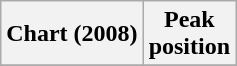<table class="wikitable">
<tr>
<th>Chart (2008)</th>
<th>Peak<br>position</th>
</tr>
<tr>
</tr>
</table>
